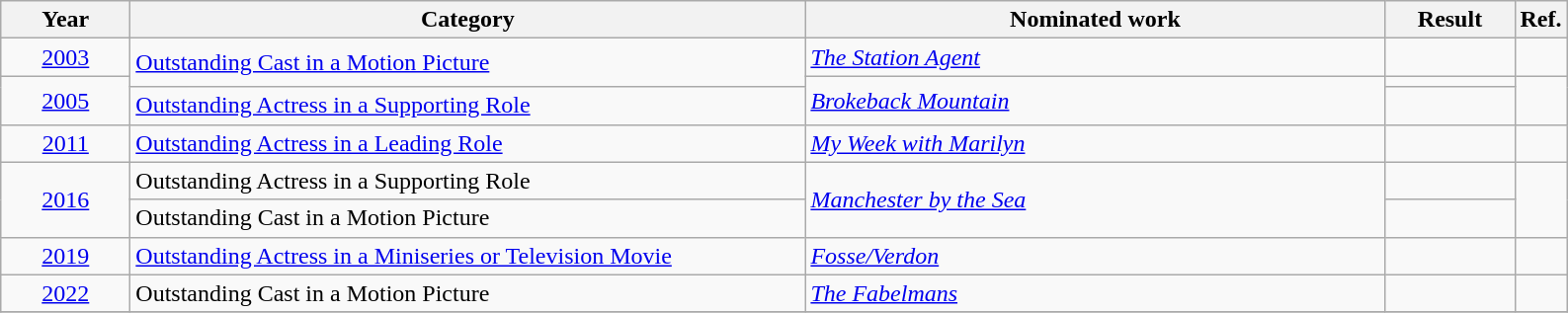<table class=wikitable>
<tr>
<th scope="col" style="width:5em;">Year</th>
<th scope="col" style="width:28em;">Category</th>
<th scope="col" style="width:24em;">Nominated work</th>
<th scope="col" style="width:5em;">Result</th>
<th>Ref.</th>
</tr>
<tr>
<td style="text-align:center;"><a href='#'>2003</a></td>
<td rowspan="2"><a href='#'>Outstanding Cast in a Motion Picture</a></td>
<td><em><a href='#'>The Station Agent</a></em></td>
<td></td>
<td style="text-align:center;"></td>
</tr>
<tr>
<td style="text-align:center;", rowspan="2"><a href='#'>2005</a></td>
<td rowspan="2"><em><a href='#'>Brokeback Mountain</a></em></td>
<td></td>
<td rowspan="2" style="text-align:center;"></td>
</tr>
<tr>
<td><a href='#'>Outstanding Actress in a Supporting Role</a></td>
<td></td>
</tr>
<tr>
<td style="text-align:center;"><a href='#'>2011</a></td>
<td><a href='#'>Outstanding Actress in a Leading Role</a></td>
<td><em><a href='#'>My Week with Marilyn</a></em></td>
<td></td>
<td style="text-align:center;"></td>
</tr>
<tr>
<td style="text-align:center;", rowspan="2"><a href='#'>2016</a></td>
<td>Outstanding Actress in a Supporting Role</td>
<td rowspan="2"><em><a href='#'>Manchester by the Sea</a></em></td>
<td></td>
<td rowspan="2" style="text-align:center;"></td>
</tr>
<tr>
<td>Outstanding Cast in a Motion Picture</td>
<td></td>
</tr>
<tr>
<td style="text-align:center;"><a href='#'>2019</a></td>
<td><a href='#'>Outstanding Actress in a Miniseries or Television Movie</a></td>
<td><em><a href='#'>Fosse/Verdon</a></em></td>
<td></td>
<td style="text-align:center;"></td>
</tr>
<tr>
<td style="text-align:center;"><a href='#'>2022</a></td>
<td>Outstanding Cast in a Motion Picture</td>
<td><em><a href='#'>The Fabelmans</a></em></td>
<td></td>
<td style="text-align:center;"></td>
</tr>
<tr>
</tr>
</table>
